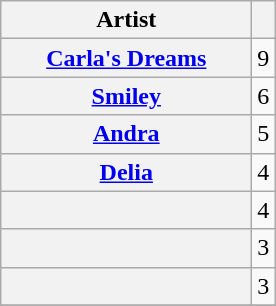<table class="wikitable sortable plainrowheaders">
<tr>
<th scope="col" style="width:10em;">Artist</th>
<th scope="col"></th>
</tr>
<tr>
<th scope="row"><a href='#'>Carla's Dreams</a></th>
<td align="center">9</td>
</tr>
<tr>
<th scope="row"><a href='#'>Smiley</a></th>
<td align="center">6</td>
</tr>
<tr>
<th scope="row"><a href='#'>Andra</a></th>
<td align="center">5</td>
</tr>
<tr>
<th scope="row"><a href='#'>Delia</a></th>
<td align="center">4</td>
</tr>
<tr>
<th scope="row"></th>
<td align="center">4</td>
</tr>
<tr>
<th scope="row"></th>
<td align="center">3</td>
</tr>
<tr>
<th scope="row"></th>
<td align="center">3</td>
</tr>
<tr>
</tr>
</table>
